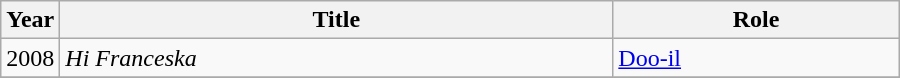<table class="wikitable" style="width:600px">
<tr>
<th width=10>Year</th>
<th>Title</th>
<th>Role</th>
</tr>
<tr>
<td>2008</td>
<td><em>Hi Franceska</em></td>
<td><a href='#'>Doo-il</a></td>
</tr>
<tr>
</tr>
</table>
